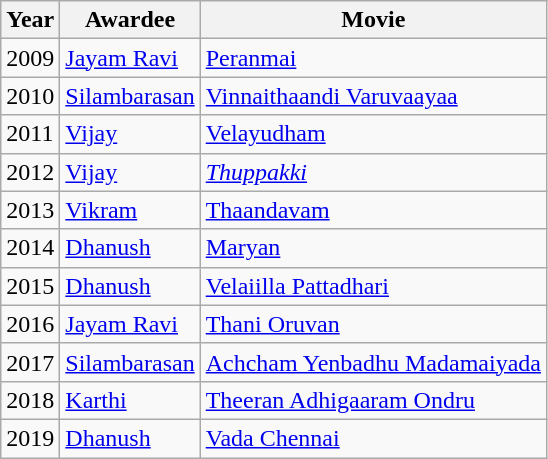<table class="wikitable">
<tr>
<th>Year</th>
<th>Awardee</th>
<th>Movie</th>
</tr>
<tr>
<td>2009</td>
<td><a href='#'>Jayam Ravi</a></td>
<td><a href='#'>Peranmai</a></td>
</tr>
<tr>
<td>2010</td>
<td><a href='#'>Silambarasan</a></td>
<td><a href='#'>Vinnaithaandi Varuvaayaa</a></td>
</tr>
<tr>
<td>2011</td>
<td><a href='#'>Vijay</a></td>
<td><a href='#'>Velayudham</a></td>
</tr>
<tr>
<td>2012</td>
<td><a href='#'>Vijay</a></td>
<td><em><a href='#'>Thuppakki</a></em></td>
</tr>
<tr>
<td>2013</td>
<td><a href='#'>Vikram</a></td>
<td><a href='#'>Thaandavam</a></td>
</tr>
<tr>
<td>2014</td>
<td><a href='#'>Dhanush</a></td>
<td><a href='#'>Maryan</a></td>
</tr>
<tr>
<td>2015</td>
<td><a href='#'>Dhanush</a></td>
<td><a href='#'>Velaiilla Pattadhari</a></td>
</tr>
<tr>
<td>2016</td>
<td><a href='#'>Jayam Ravi</a></td>
<td><a href='#'>Thani Oruvan</a></td>
</tr>
<tr>
<td>2017</td>
<td><a href='#'>Silambarasan</a></td>
<td><a href='#'>Achcham Yenbadhu Madamaiyada</a></td>
</tr>
<tr>
<td>2018</td>
<td><a href='#'>Karthi</a></td>
<td><a href='#'>Theeran Adhigaaram Ondru</a></td>
</tr>
<tr>
<td>2019</td>
<td><a href='#'>Dhanush</a></td>
<td><a href='#'>Vada Chennai</a></td>
</tr>
</table>
